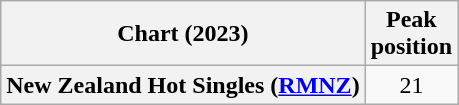<table class="wikitable plainrowheaders" style="text-align:center">
<tr>
<th scope="col">Chart (2023)</th>
<th scope="col">Peak<br>position</th>
</tr>
<tr>
<th scope="row">New Zealand Hot Singles (<a href='#'>RMNZ</a>)</th>
<td>21</td>
</tr>
</table>
